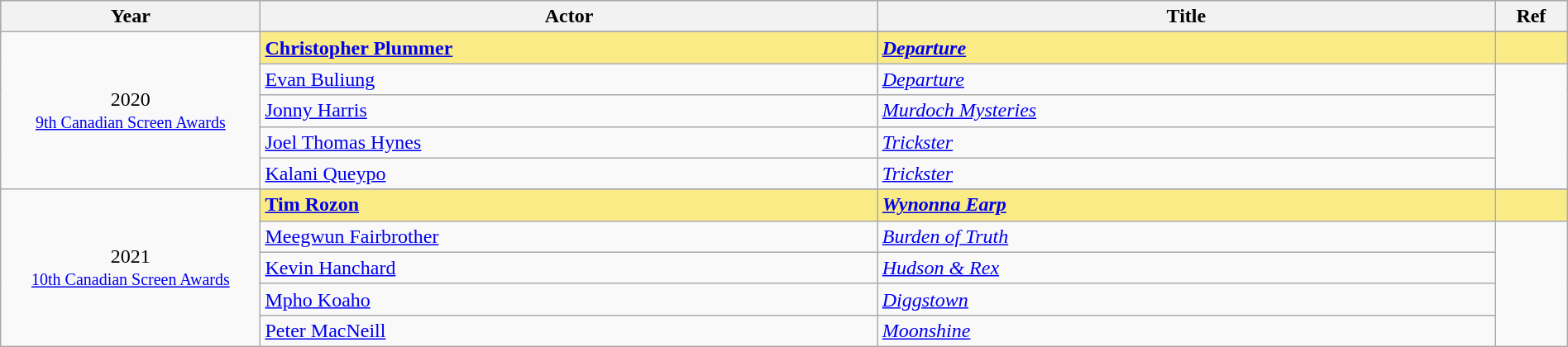<table class="wikitable" style="width:100%;">
<tr style="background:#bebebe;">
<th style="width:8%;">Year</th>
<th style="width:19%;">Actor</th>
<th style="width:19%;">Title</th>
<th style="width:2%;">Ref</th>
</tr>
<tr>
<td rowspan="6" align="center">2020 <br> <small><a href='#'>9th Canadian Screen Awards</a></small></td>
</tr>
<tr style="background:#FAEB86;">
<td><strong><a href='#'>Christopher Plummer</a></strong></td>
<td><strong><em><a href='#'>Departure</a></em></strong></td>
<td></td>
</tr>
<tr>
<td><a href='#'>Evan Buliung</a></td>
<td><em><a href='#'>Departure</a></em></td>
<td rowspan=4></td>
</tr>
<tr>
<td><a href='#'>Jonny Harris</a></td>
<td><em><a href='#'>Murdoch Mysteries</a></em></td>
</tr>
<tr>
<td><a href='#'>Joel Thomas Hynes</a></td>
<td><em><a href='#'>Trickster</a></em></td>
</tr>
<tr>
<td><a href='#'>Kalani Queypo</a></td>
<td><em><a href='#'>Trickster</a></em></td>
</tr>
<tr>
<td rowspan="6" align="center">2021 <br> <small><a href='#'>10th Canadian Screen Awards</a></small></td>
</tr>
<tr style="background:#FAEB86;">
<td><strong><a href='#'>Tim Rozon</a></strong></td>
<td><strong><em><a href='#'>Wynonna Earp</a></em></strong></td>
<td></td>
</tr>
<tr>
<td><a href='#'>Meegwun Fairbrother</a></td>
<td><em><a href='#'>Burden of Truth</a></em></td>
<td rowspan=4></td>
</tr>
<tr>
<td><a href='#'>Kevin Hanchard</a></td>
<td><em><a href='#'>Hudson & Rex</a></em></td>
</tr>
<tr>
<td><a href='#'>Mpho Koaho</a></td>
<td><em><a href='#'>Diggstown</a></em></td>
</tr>
<tr>
<td><a href='#'>Peter MacNeill</a></td>
<td><em><a href='#'>Moonshine</a></em></td>
</tr>
</table>
